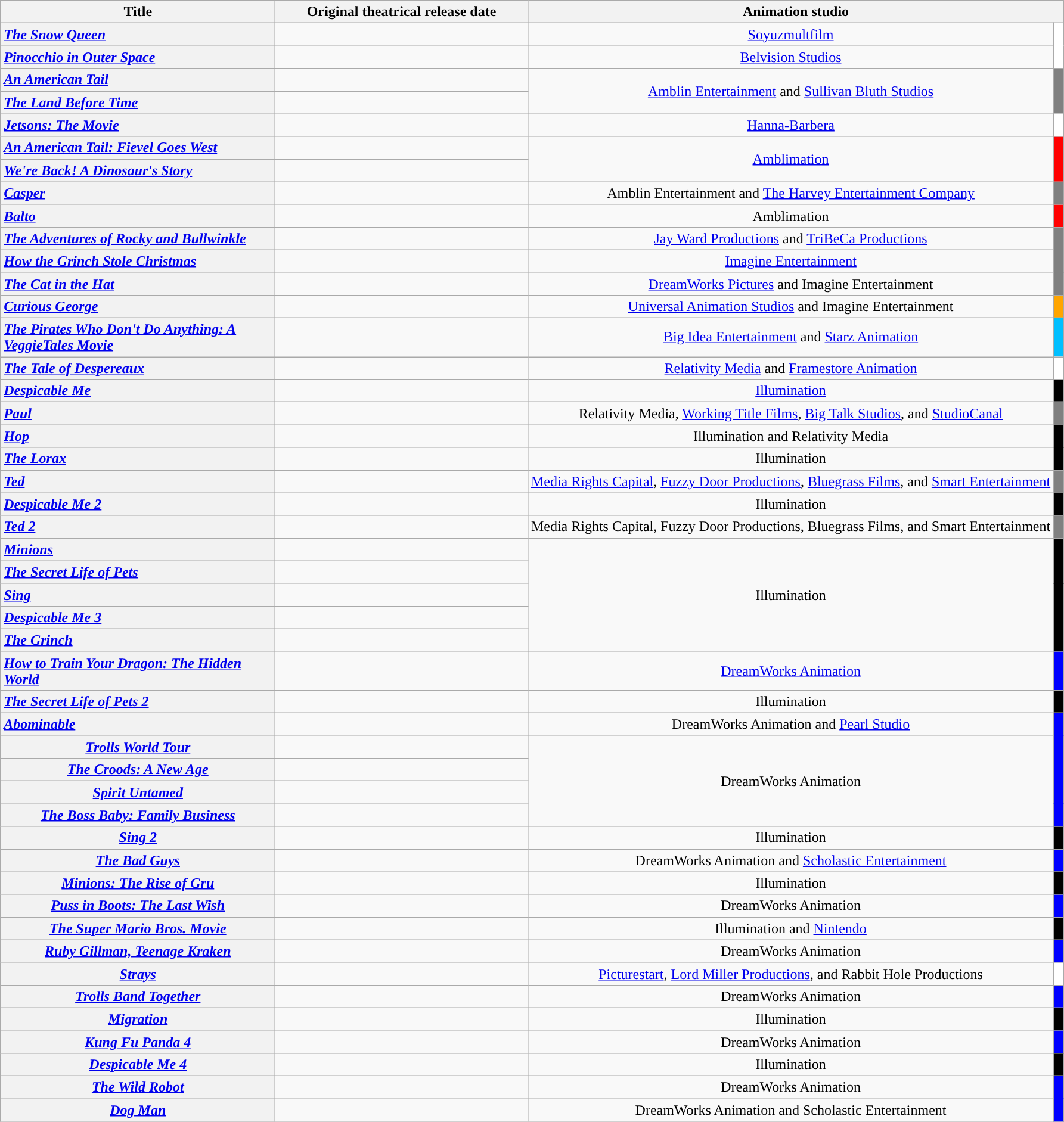<table class="wikitable sortable plainrowheaders">
<tr style="color:black">
<th scope="col" style="width:300px;">Title</th>
<th scope="col" style="width:275px;">Original theatrical release date </th>
<th colspan="2" scope="col" style="padding:0 8px; width:225px;">Animation studio</th>
</tr>
<tr>
<th scope="row" style="text-align:left;"><em><a href='#'>The Snow Queen</a></em></th>
<td> </td>
<td align="center"><a href='#'>Soyuzmultfilm</a></td>
<td rowspan="2" style="background:white; "> </td>
</tr>
<tr>
<th scope="row" style="text-align:left;"><em><a href='#'>Pinocchio in Outer Space</a></em></th>
<td> </td>
<td align="center"><a href='#'>Belvision Studios</a></td>
</tr>
<tr>
<th scope="row" style="text-align:left;"><em><a href='#'>An American Tail</a></em></th>
<td> </td>
<td rowspan="2" style="text-align:center;"><a href='#'>Amblin Entertainment</a> and <a href='#'>Sullivan Bluth Studios</a></td>
<td rowspan="2" style="background:grey; "> </td>
</tr>
<tr>
<th scope="row" style="text-align:left;"><em><a href='#'>The Land Before Time</a></em></th>
<td> </td>
</tr>
<tr>
<th scope="row" style="text-align:left;"><em><a href='#'>Jetsons: The Movie</a></em></th>
<td> </td>
<td align="center"><a href='#'>Hanna-Barbera</a></td>
<td style="background:white; "> </td>
</tr>
<tr>
<th scope="row" style="text-align:left;"><em><a href='#'>An American Tail: Fievel Goes West</a></em></th>
<td> </td>
<td rowspan="2" style="text-align:center;"><a href='#'>Amblimation</a></td>
<td rowspan="2" style="background:red; "> </td>
</tr>
<tr>
<th scope="row" style="text-align:left;"><em><a href='#'>We're Back! A Dinosaur's Story</a></em></th>
<td> </td>
</tr>
<tr>
<th scope="row" style="text-align:left;"><em><a href='#'>Casper</a></em></th>
<td> </td>
<td align="center">Amblin Entertainment and <a href='#'>The Harvey Entertainment Company</a></td>
<td style="background:grey; "> </td>
</tr>
<tr>
<th scope="row" style="text-align:left;"><em><a href='#'>Balto</a></em></th>
<td> </td>
<td align="center">Amblimation</td>
<td style="background:red; "> </td>
</tr>
<tr>
<th scope="row" style="text-align:left;"><em><a href='#'>The Adventures of Rocky and Bullwinkle</a></em></th>
<td> </td>
<td align="center"><a href='#'>Jay Ward Productions</a> and <a href='#'>TriBeCa Productions</a></td>
<td rowspan="3" style="background:grey; "> </td>
</tr>
<tr>
<th scope="row" style="text-align:left;"><em><a href='#'>How the Grinch Stole Christmas</a></em></th>
<td> </td>
<td align="center"><a href='#'>Imagine Entertainment</a></td>
</tr>
<tr>
<th scope="row" style="text-align:left;"><em><a href='#'>The Cat in the Hat</a></em></th>
<td> </td>
<td align="center"><a href='#'>DreamWorks Pictures</a> and Imagine Entertainment</td>
</tr>
<tr>
<th scope="row" style="text-align:left;"><em><a href='#'>Curious George</a></em></th>
<td> </td>
<td style="text-align:center;"><a href='#'>Universal Animation Studios</a> and Imagine Entertainment</td>
<td style="background:orange; "> </td>
</tr>
<tr>
<th scope="row" style="text-align:left;"><em><a href='#'>The Pirates Who Don't Do Anything: A VeggieTales Movie</a></em></th>
<td> </td>
<td align="center"><a href='#'>Big Idea Entertainment</a> and <a href='#'>Starz Animation</a></td>
<td style="background:#00bfff; "> </td>
</tr>
<tr>
<th scope="row" style="text-align:left;"><em><a href='#'>The Tale of Despereaux</a></em></th>
<td> </td>
<td style="text-align:center;"><a href='#'>Relativity Media</a> and <a href='#'>Framestore Animation</a></td>
<td style="background:white; "> </td>
</tr>
<tr>
<th scope="row" style="text-align:left;"><em><a href='#'>Despicable Me</a></em></th>
<td> </td>
<td align="center"><a href='#'>Illumination</a></td>
<td style="background:black; "> </td>
</tr>
<tr>
<th scope="row" style="text-align:left;"><em><a href='#'>Paul</a></em></th>
<td> </td>
<td align="center">Relativity Media, <a href='#'>Working Title Films</a>, <a href='#'>Big Talk Studios</a>, and <a href='#'>StudioCanal</a></td>
<td style="background:grey; "> </td>
</tr>
<tr>
<th scope="row" style="text-align:left;"><em><a href='#'>Hop</a></em></th>
<td> </td>
<td align="center">Illumination and Relativity Media</td>
<td rowspan="2" style="background:black; "> </td>
</tr>
<tr>
<th scope="row" style="text-align:left;"><em><a href='#'>The Lorax</a></em></th>
<td> </td>
<td align="center">Illumination</td>
</tr>
<tr>
<th scope="row" style="text-align:left;"><em><a href='#'>Ted</a></em></th>
<td> </td>
<td align="center"><a href='#'>Media Rights Capital</a>, <a href='#'>Fuzzy Door Productions</a>, <a href='#'>Bluegrass Films</a>, and <a href='#'>Smart Entertainment</a></td>
<td style="background:grey; "> </td>
</tr>
<tr>
<th scope="row" style="text-align:left;"><em><a href='#'>Despicable Me 2</a></em></th>
<td> </td>
<td align="center">Illumination</td>
<td style="background:black; "> </td>
</tr>
<tr>
<th scope="row" style="text-align:left;"><em><a href='#'>Ted 2</a></em></th>
<td> </td>
<td align="center">Media Rights Capital, Fuzzy Door Productions, Bluegrass Films, and Smart Entertainment</td>
<td style="background:grey; "> </td>
</tr>
<tr>
<th scope="row" style="text-align:left;"><em><a href='#'>Minions</a></em></th>
<td> </td>
<td rowspan="5" align="center">Illumination</td>
<td rowspan="5" style="background:black; "> </td>
</tr>
<tr>
<th scope="row" style="text-align:left;"><em><a href='#'>The Secret Life of Pets</a></em></th>
<td> </td>
</tr>
<tr>
<th scope="row" style="text-align:left;"><em><a href='#'>Sing</a></em></th>
<td> </td>
</tr>
<tr>
<th scope="row" style="text-align:left;"><em><a href='#'>Despicable Me 3</a></em></th>
<td> </td>
</tr>
<tr>
<th scope="row" style="text-align:left;"><em><a href='#'>The Grinch</a></em></th>
<td> </td>
</tr>
<tr>
<th scope="row" style="text-align:left;"><em><a href='#'>How to Train Your Dragon: The Hidden World</a></em></th>
<td> </td>
<td style="text-align:center;"><a href='#'>DreamWorks Animation</a></td>
<td style="background:blue; "> </td>
</tr>
<tr>
<th scope="row" style="text-align:left;"><em><a href='#'>The Secret Life of Pets 2</a></em></th>
<td></td>
<td style="text-align:center;">Illumination</td>
<td style="background:black; "> </td>
</tr>
<tr>
<th scope="row" style="text-align:left;"><em><a href='#'>Abominable</a></em></th>
<td></td>
<td style="text-align:center;">DreamWorks Animation and <a href='#'>Pearl Studio</a></td>
<td rowspan="5" style="background:blue; "> </td>
</tr>
<tr>
<th scope="row"><em><a href='#'>Trolls World Tour</a></em></th>
<td></td>
<td rowspan="4" style="text-align:center;">DreamWorks Animation</td>
</tr>
<tr>
<th scope="row"><em><a href='#'>The Croods: A New Age</a></em></th>
<td></td>
</tr>
<tr>
<th scope="row"><em><a href='#'>Spirit Untamed</a></em></th>
<td></td>
</tr>
<tr>
<th scope="row"><em><a href='#'>The Boss Baby: Family Business</a></em></th>
<td></td>
</tr>
<tr>
<th scope="row"><em><a href='#'>Sing 2</a></em></th>
<td></td>
<td style="text-align:center;">Illumination</td>
<td style="background:black; "> </td>
</tr>
<tr>
<th scope="row"><em><a href='#'>The Bad Guys</a></em></th>
<td></td>
<td style="text-align:center;">DreamWorks Animation and <a href='#'>Scholastic Entertainment</a></td>
<td style="background:blue; "> </td>
</tr>
<tr>
<th scope="row"><em><a href='#'>Minions: The Rise of Gru</a></em></th>
<td></td>
<td style="text-align:center;">Illumination</td>
<td style="background:black; "> </td>
</tr>
<tr>
<th scope="row"><em><a href='#'>Puss in Boots: The Last Wish</a></em></th>
<td></td>
<td style="text-align:center;">DreamWorks Animation</td>
<td style="background:blue; "> </td>
</tr>
<tr>
<th scope="row"><em><a href='#'>The Super Mario Bros. Movie</a></em></th>
<td></td>
<td style="text-align:center;">Illumination and <a href='#'>Nintendo</a></td>
<td style="background:black; "> </td>
</tr>
<tr>
<th scope="row"><em><a href='#'>Ruby Gillman, Teenage Kraken</a></em></th>
<td></td>
<td style="text-align:center;">DreamWorks Animation</td>
<td style="background:blue; "> </td>
</tr>
<tr>
<th scope="row"><em><a href='#'>Strays</a></em></th>
<td></td>
<td style="text-align:center;"><a href='#'>Picturestart</a>, <a href='#'>Lord Miller Productions</a>, and Rabbit Hole Productions</td>
<td style="background:white; "> </td>
</tr>
<tr>
<th scope="row"><em><a href='#'>Trolls Band Together</a></em></th>
<td></td>
<td style="text-align:center;">DreamWorks Animation</td>
<td style="background:blue; "> </td>
</tr>
<tr>
<th scope="row"><em><a href='#'>Migration</a></em></th>
<td></td>
<td style="text-align:center;">Illumination</td>
<td Style="Background:black;"> </td>
</tr>
<tr>
<th scope="row"><em><a href='#'>Kung Fu Panda 4</a></em></th>
<td></td>
<td style="text-align:center;">DreamWorks Animation</td>
<td style="background:blue; "> </td>
</tr>
<tr>
<th scope="row"><em><a href='#'>Despicable Me 4</a></em></th>
<td></td>
<td style="text-align:center;">Illumination</td>
<td style="background:black; "> </td>
</tr>
<tr>
<th scope="row"><em><a href='#'>The Wild Robot</a></em></th>
<td></td>
<td style="text-align:center;">DreamWorks Animation</td>
<td rowspan="2" style="background:blue; "> </td>
</tr>
<tr>
<th scope="row"><em><a href='#'>Dog Man</a></em></th>
<td></td>
<td style="text-align:center;">DreamWorks Animation and Scholastic Entertainment</td>
</tr>
</table>
